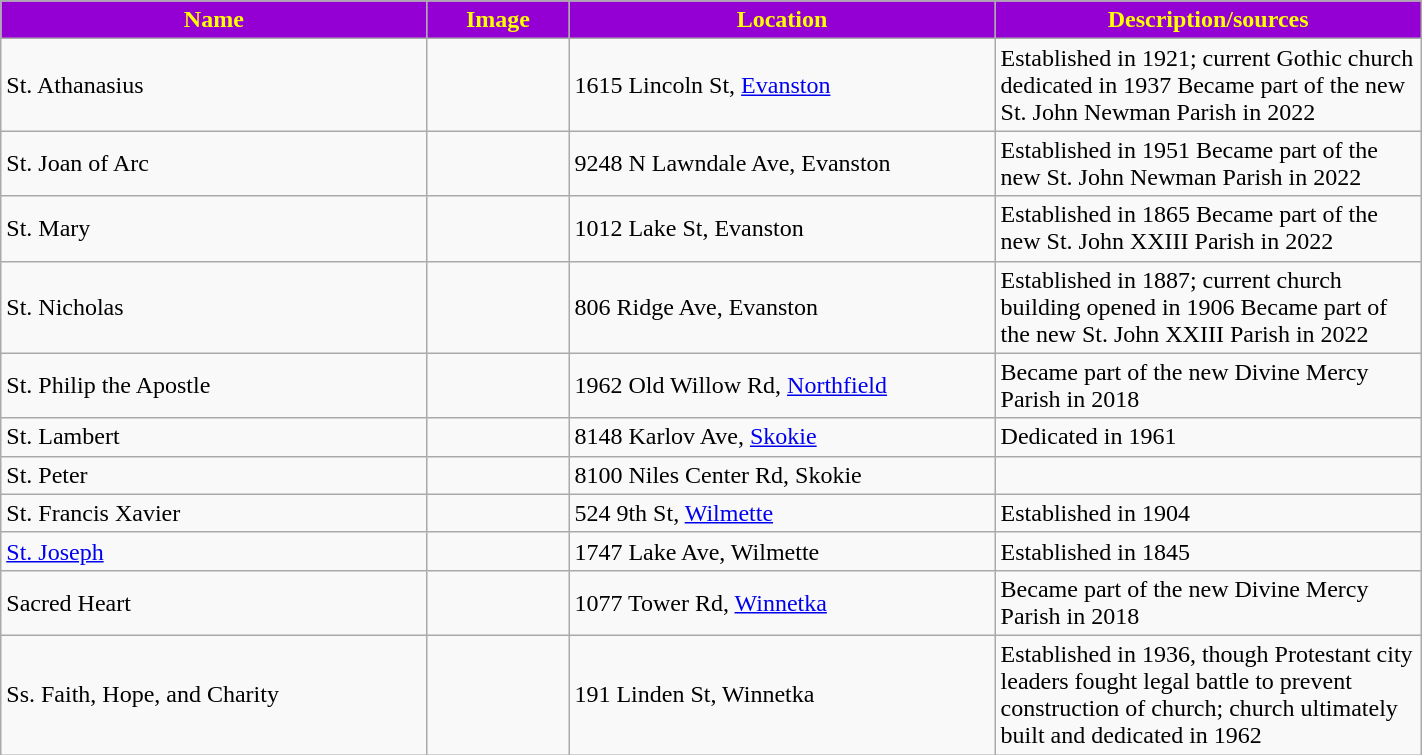<table class="wikitable sortable" style="width:75%">
<tr>
<th style="background:darkviolet; color:yellow;" width="30%"><strong>Name</strong></th>
<th style="background:darkviolet; color:yellow;" width="10%"><strong>Image</strong></th>
<th style="background:darkviolet; color:yellow;" width="30%"><strong>Location</strong></th>
<th style="background:darkviolet; color:yellow;" width="30%"><strong>Description/sources</strong></th>
</tr>
<tr>
<td>St. Athanasius</td>
<td></td>
<td>1615 Lincoln St, <a href='#'>Evanston</a></td>
<td>Established in 1921; current Gothic church dedicated in 1937 Became part of the new St. John Newman Parish in 2022</td>
</tr>
<tr>
<td>St. Joan of Arc</td>
<td></td>
<td>9248 N Lawndale Ave, Evanston</td>
<td>Established in 1951 Became part of the new St. John Newman Parish in 2022</td>
</tr>
<tr>
<td>St. Mary</td>
<td></td>
<td>1012 Lake St, Evanston</td>
<td>Established in 1865 Became part of the new St. John XXIII Parish in 2022</td>
</tr>
<tr>
<td>St. Nicholas</td>
<td></td>
<td>806 Ridge Ave, Evanston</td>
<td>Established in 1887; current church building opened in 1906 Became part of the new St. John XXIII Parish in 2022</td>
</tr>
<tr>
<td>St. Philip the Apostle</td>
<td></td>
<td>1962 Old Willow Rd, <a href='#'>Northfield</a></td>
<td>Became part of the new Divine Mercy Parish in 2018</td>
</tr>
<tr>
<td>St. Lambert</td>
<td></td>
<td>8148 Karlov Ave, <a href='#'>Skokie</a></td>
<td>Dedicated in 1961</td>
</tr>
<tr>
<td>St. Peter</td>
<td></td>
<td>8100 Niles Center Rd, Skokie</td>
<td></td>
</tr>
<tr>
<td>St. Francis Xavier</td>
<td></td>
<td>524 9th St, <a href='#'>Wilmette</a></td>
<td>Established in 1904</td>
</tr>
<tr>
<td><a href='#'>St. Joseph</a></td>
<td></td>
<td>1747 Lake Ave, Wilmette</td>
<td>Established in 1845</td>
</tr>
<tr>
<td>Sacred Heart</td>
<td></td>
<td>1077 Tower Rd, <a href='#'>Winnetka</a></td>
<td>Became part of the new Divine Mercy Parish in 2018</td>
</tr>
<tr>
<td>Ss. Faith, Hope, and Charity</td>
<td></td>
<td>191 Linden St, Winnetka</td>
<td>Established in 1936, though Protestant city leaders fought legal battle to prevent construction of church; church ultimately built and dedicated in 1962</td>
</tr>
</table>
